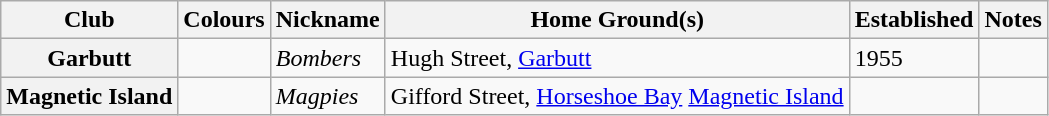<table class="wikitable sortable" style="text-align:left">
<tr>
<th>Club</th>
<th>Colours</th>
<th>Nickname</th>
<th>Home Ground(s)</th>
<th>Established</th>
<th>Notes</th>
</tr>
<tr>
<th>Garbutt</th>
<td></td>
<td><em>Bombers</em></td>
<td>Hugh Street, <a href='#'>Garbutt</a></td>
<td>1955</td>
<td></td>
</tr>
<tr>
<th>Magnetic Island</th>
<td></td>
<td><em>Magpies</em></td>
<td>Gifford Street, <a href='#'>Horseshoe Bay</a> <a href='#'>Magnetic Island</a></td>
<td></td>
<td></td>
</tr>
</table>
